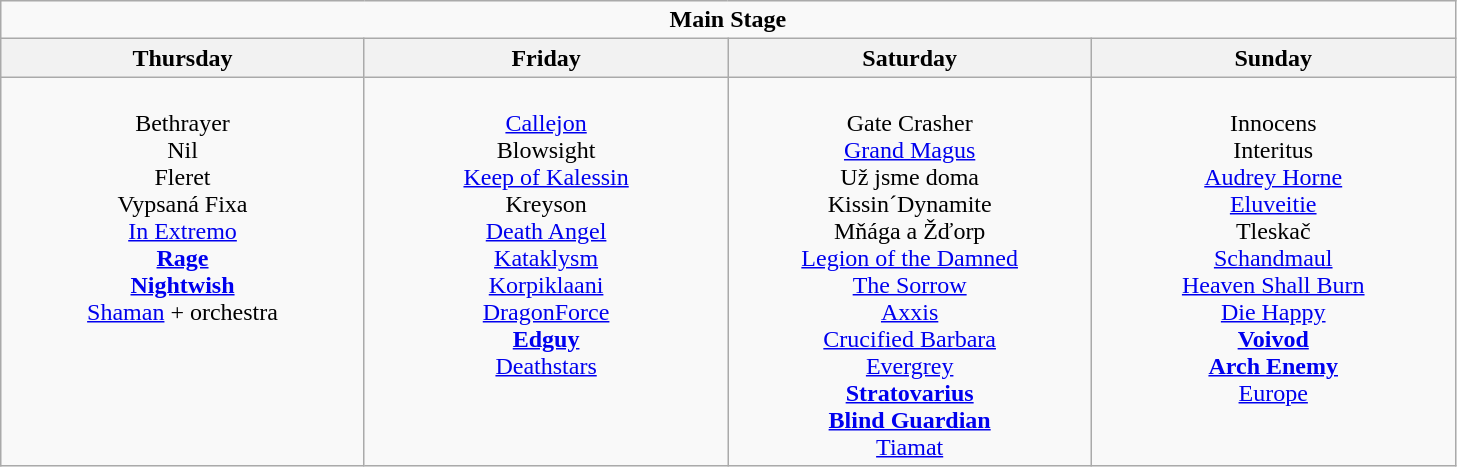<table class="wikitable">
<tr>
<td colspan="4" align="center"><strong>Main Stage</strong></td>
</tr>
<tr>
<th>Thursday</th>
<th>Friday</th>
<th>Saturday</th>
<th>Sunday</th>
</tr>
<tr>
<td valign="top" align="center" width=235><br>Bethrayer<br>
Nil<br>
Fleret<br>
Vypsaná Fixa<br>
<a href='#'>In Extremo</a><br>
<strong><a href='#'>Rage</a></strong><br>
<strong><a href='#'>Nightwish</a></strong><br>
<a href='#'>Shaman</a> + orchestra<br></td>
<td valign="top" align="center" width=235><br><a href='#'>Callejon</a> <br>
Blowsight <br>
<a href='#'>Keep of Kalessin</a> <br>
Kreyson <br>
<a href='#'>Death Angel</a> <br>
<a href='#'>Kataklysm</a> <br>
<a href='#'>Korpiklaani</a><br>
<a href='#'>DragonForce</a><br>
<strong><a href='#'>Edguy</a></strong><br>
<a href='#'>Deathstars</a><br></td>
<td valign="top" align="center" width=235><br>Gate Crasher<br>
<a href='#'>Grand Magus</a><br>
Už jsme doma<br>
Kissin´Dynamite<br>
Mňága a Žďorp <br>
<a href='#'>Legion of the Damned</a><br>
<a href='#'>The Sorrow</a><br>
<a href='#'>Axxis</a><br>
<a href='#'>Crucified Barbara</a><br>
<a href='#'>Evergrey</a><br>
<strong><a href='#'>Stratovarius</a><br></strong>
<strong><a href='#'>Blind Guardian</a><br></strong>
<a href='#'>Tiamat</a><br></td>
<td valign="top" align="center" width=235><br>Innocens<br>
Interitus<br>
<a href='#'>Audrey Horne</a><br>
<a href='#'>Eluveitie</a><br>
Tleskač<br>
<a href='#'>Schandmaul</a><br>
<a href='#'>Heaven Shall Burn</a><br>
<a href='#'>Die Happy</a><br>
<strong><a href='#'>Voivod</a></strong><br>
<strong><a href='#'>Arch Enemy</a></strong><br>
<a href='#'>Europe</a><br></td>
</tr>
</table>
